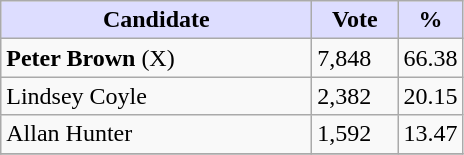<table class="wikitable">
<tr>
<th style="background:#ddf; width:200px;">Candidate</th>
<th style="background:#ddf; width:50px;">Vote</th>
<th style="background:#ddf; width:30px;">%</th>
</tr>
<tr>
<td><strong>Peter Brown</strong> (X)</td>
<td>7,848</td>
<td>66.38</td>
</tr>
<tr>
<td>Lindsey Coyle</td>
<td>2,382</td>
<td>20.15</td>
</tr>
<tr>
<td>Allan Hunter</td>
<td>1,592</td>
<td>13.47</td>
</tr>
<tr>
</tr>
</table>
